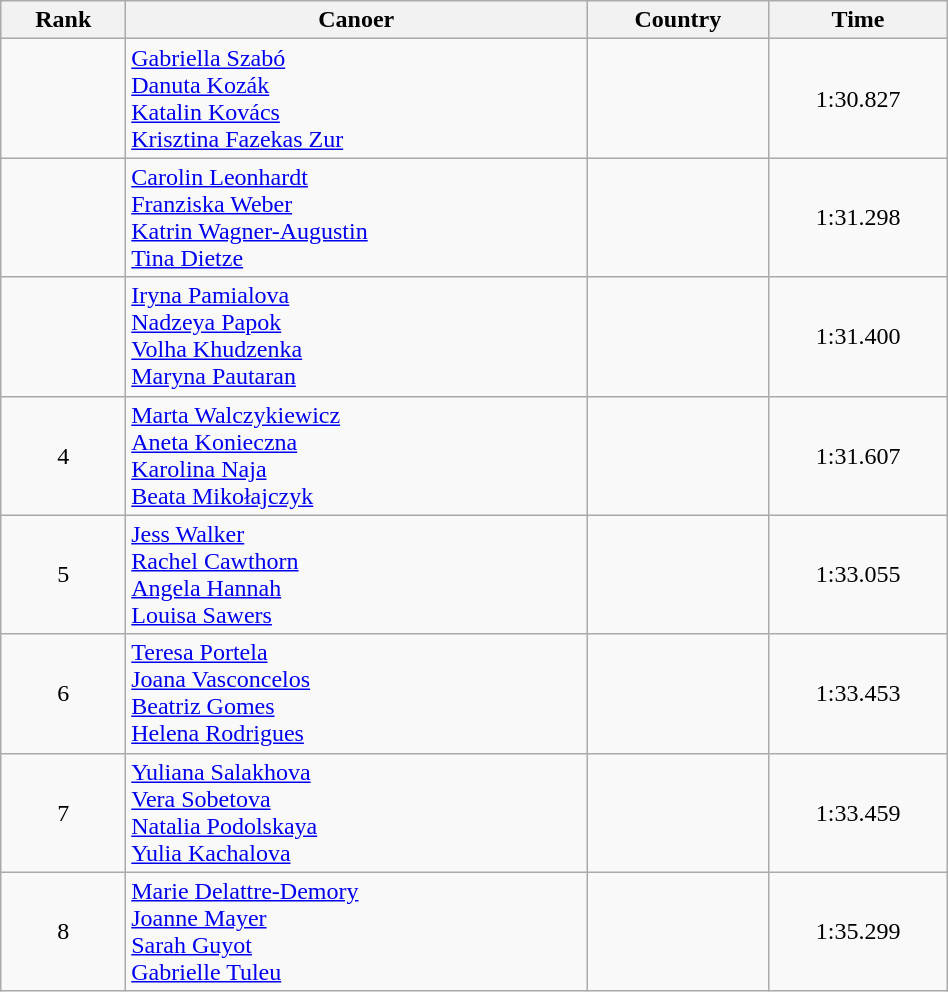<table class="wikitable" width=50% style="text-align:center;">
<tr>
<th>Rank</th>
<th>Canoer</th>
<th>Country</th>
<th>Time</th>
</tr>
<tr>
<td></td>
<td align="left"><a href='#'>Gabriella Szabó</a><br><a href='#'>Danuta Kozák</a><br><a href='#'>Katalin Kovács</a><br><a href='#'>Krisztina Fazekas Zur</a></td>
<td align="left"></td>
<td>1:30.827</td>
</tr>
<tr>
<td></td>
<td align="left"><a href='#'>Carolin Leonhardt</a><br><a href='#'>Franziska Weber</a><br><a href='#'>Katrin Wagner-Augustin</a><br><a href='#'>Tina Dietze</a></td>
<td align="left"></td>
<td>1:31.298</td>
</tr>
<tr>
<td></td>
<td align="left"><a href='#'>Iryna Pamialova</a><br><a href='#'>Nadzeya Papok</a><br><a href='#'>Volha Khudzenka</a><br><a href='#'>Maryna Pautaran</a></td>
<td align="left"></td>
<td>1:31.400</td>
</tr>
<tr>
<td>4</td>
<td align="left"><a href='#'>Marta Walczykiewicz</a><br><a href='#'>Aneta Konieczna</a><br><a href='#'>Karolina Naja</a><br><a href='#'>Beata Mikołajczyk</a></td>
<td align="left"></td>
<td>1:31.607</td>
</tr>
<tr>
<td>5</td>
<td align="left"><a href='#'>Jess Walker</a><br><a href='#'>Rachel Cawthorn</a><br><a href='#'>Angela Hannah</a><br><a href='#'>Louisa Sawers</a></td>
<td align="left"></td>
<td>1:33.055</td>
</tr>
<tr>
<td>6</td>
<td align="left"><a href='#'>Teresa Portela</a><br><a href='#'>Joana Vasconcelos</a><br><a href='#'>Beatriz Gomes</a><br><a href='#'>Helena Rodrigues</a></td>
<td align="left"></td>
<td>1:33.453</td>
</tr>
<tr>
<td>7</td>
<td align="left"><a href='#'>Yuliana Salakhova</a><br><a href='#'>Vera Sobetova</a><br><a href='#'>Natalia Podolskaya</a><br><a href='#'>Yulia Kachalova</a></td>
<td align="left"></td>
<td>1:33.459</td>
</tr>
<tr>
<td>8</td>
<td align="left"><a href='#'>Marie Delattre-Demory</a><br><a href='#'>Joanne Mayer</a><br><a href='#'>Sarah Guyot</a><br><a href='#'>Gabrielle Tuleu</a></td>
<td align="left"></td>
<td>1:35.299</td>
</tr>
</table>
